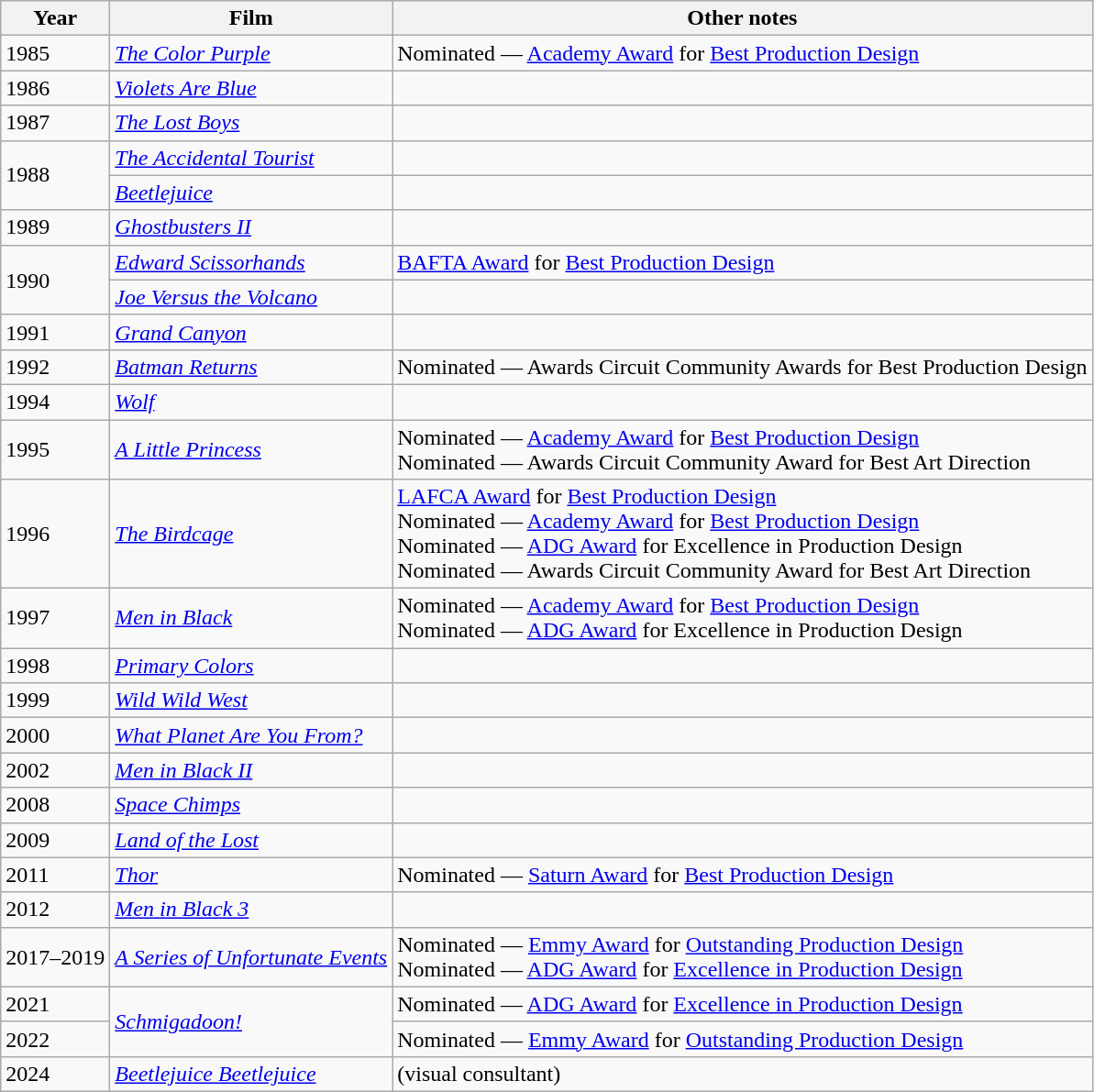<table class="wikitable sortable">
<tr>
<th>Year</th>
<th>Film</th>
<th>Other notes</th>
</tr>
<tr>
<td>1985</td>
<td><em><a href='#'>The Color Purple</a></em></td>
<td>Nominated — <a href='#'>Academy Award</a> for <a href='#'>Best Production Design</a></td>
</tr>
<tr>
<td>1986</td>
<td><em><a href='#'>Violets Are Blue</a></em></td>
<td></td>
</tr>
<tr>
<td>1987</td>
<td><em><a href='#'>The Lost Boys</a></em></td>
<td></td>
</tr>
<tr>
<td rowspan="2">1988</td>
<td><em><a href='#'>The Accidental Tourist</a></em></td>
<td></td>
</tr>
<tr>
<td><em><a href='#'>Beetlejuice</a></em></td>
<td></td>
</tr>
<tr>
<td>1989</td>
<td><em><a href='#'>Ghostbusters II</a></em></td>
<td></td>
</tr>
<tr>
<td rowspan="2">1990</td>
<td><em><a href='#'>Edward Scissorhands</a></em></td>
<td><a href='#'>BAFTA Award</a> for <a href='#'>Best Production Design</a></td>
</tr>
<tr>
<td><em><a href='#'>Joe Versus the Volcano</a></em></td>
<td></td>
</tr>
<tr>
<td>1991</td>
<td><em><a href='#'>Grand Canyon</a></em></td>
<td></td>
</tr>
<tr>
<td>1992</td>
<td><em><a href='#'>Batman Returns</a></em></td>
<td>Nominated — Awards Circuit Community Awards for Best Production Design</td>
</tr>
<tr>
<td>1994</td>
<td><em><a href='#'>Wolf</a></em></td>
<td></td>
</tr>
<tr>
<td>1995</td>
<td><em><a href='#'>A Little Princess</a></em></td>
<td>Nominated — <a href='#'>Academy Award</a> for <a href='#'>Best Production Design</a><br>Nominated — Awards Circuit Community Award for Best Art Direction</td>
</tr>
<tr>
<td>1996</td>
<td><em><a href='#'>The Birdcage</a></em></td>
<td><a href='#'>LAFCA Award</a> for <a href='#'>Best Production Design</a><br>Nominated — <a href='#'>Academy Award</a> for <a href='#'>Best Production Design</a><br>Nominated — <a href='#'>ADG Award</a> for Excellence in Production Design<br>Nominated — Awards Circuit Community Award for Best Art Direction</td>
</tr>
<tr>
<td>1997</td>
<td><em><a href='#'>Men in Black</a></em></td>
<td>Nominated — <a href='#'>Academy Award</a> for <a href='#'>Best Production Design</a><br>Nominated — <a href='#'>ADG Award</a> for Excellence in Production Design</td>
</tr>
<tr>
<td>1998</td>
<td><em><a href='#'>Primary Colors</a></em></td>
<td></td>
</tr>
<tr>
<td>1999</td>
<td><em><a href='#'>Wild Wild West</a></em></td>
<td></td>
</tr>
<tr>
<td>2000</td>
<td><em><a href='#'>What Planet Are You From?</a></em></td>
<td></td>
</tr>
<tr>
<td>2002</td>
<td><em><a href='#'>Men in Black II</a></em></td>
<td></td>
</tr>
<tr>
<td>2008</td>
<td><em><a href='#'>Space Chimps</a></em></td>
<td></td>
</tr>
<tr>
<td>2009</td>
<td><em><a href='#'>Land of the Lost</a></em></td>
<td></td>
</tr>
<tr>
<td>2011</td>
<td><em><a href='#'>Thor</a></em></td>
<td>Nominated — <a href='#'>Saturn Award</a> for <a href='#'>Best Production Design</a></td>
</tr>
<tr>
<td>2012</td>
<td><em><a href='#'>Men in Black 3</a></em></td>
<td></td>
</tr>
<tr>
<td>2017–2019</td>
<td><em><a href='#'>A Series of Unfortunate Events</a></em></td>
<td>Nominated — <a href='#'>Emmy Award</a> for <a href='#'>Outstanding Production Design</a> <br>Nominated — <a href='#'>ADG Award</a> for <a href='#'>Excellence in Production Design</a></td>
</tr>
<tr>
<td>2021</td>
<td rowspan="2"><em><a href='#'>Schmigadoon!</a></em></td>
<td>Nominated — <a href='#'>ADG Award</a> for <a href='#'>Excellence in Production Design</a></td>
</tr>
<tr>
<td>2022</td>
<td>Nominated — <a href='#'>Emmy Award</a> for <a href='#'>Outstanding Production Design</a></td>
</tr>
<tr>
<td>2024</td>
<td><em><a href='#'>Beetlejuice Beetlejuice</a></em></td>
<td>(visual consultant)</td>
</tr>
</table>
